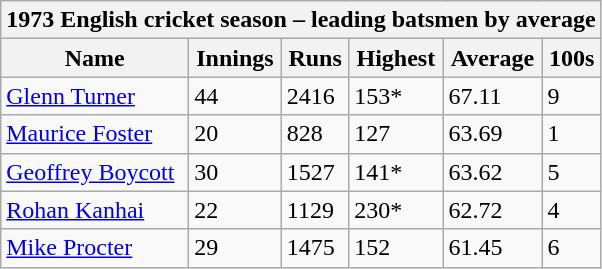<table class="wikitable">
<tr>
<th bgcolor="#efefef" colspan="7">1973 English cricket season – leading batsmen by average</th>
</tr>
<tr bgcolor="#efefef">
<th>Name</th>
<th>Innings</th>
<th>Runs</th>
<th>Highest</th>
<th>Average</th>
<th>100s</th>
</tr>
<tr>
<td><a href='#'>Glenn Turner</a></td>
<td>44</td>
<td>2416</td>
<td>153*</td>
<td>67.11</td>
<td>9</td>
</tr>
<tr>
<td><a href='#'>Maurice Foster</a></td>
<td>20</td>
<td>828</td>
<td>127</td>
<td>63.69</td>
<td>1</td>
</tr>
<tr>
<td><a href='#'>Geoffrey Boycott</a></td>
<td>30</td>
<td>1527</td>
<td>141*</td>
<td>63.62</td>
<td>5</td>
</tr>
<tr>
<td><a href='#'>Rohan Kanhai</a></td>
<td>22</td>
<td>1129</td>
<td>230*</td>
<td>62.72</td>
<td>4</td>
</tr>
<tr>
<td><a href='#'>Mike Procter</a></td>
<td>29</td>
<td>1475</td>
<td>152</td>
<td>61.45</td>
<td>6</td>
</tr>
</table>
